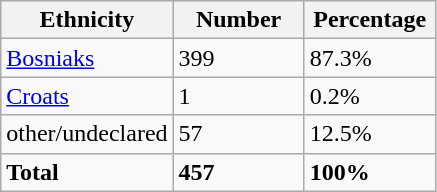<table class="wikitable">
<tr>
<th width="100px">Ethnicity</th>
<th width="80px">Number</th>
<th width="80px">Percentage</th>
</tr>
<tr>
<td><a href='#'>Bosniaks</a></td>
<td>399</td>
<td>87.3%</td>
</tr>
<tr>
<td><a href='#'>Croats</a></td>
<td>1</td>
<td>0.2%</td>
</tr>
<tr>
<td>other/undeclared</td>
<td>57</td>
<td>12.5%</td>
</tr>
<tr>
<td><strong>Total</strong></td>
<td><strong>457</strong></td>
<td><strong>100%</strong></td>
</tr>
</table>
